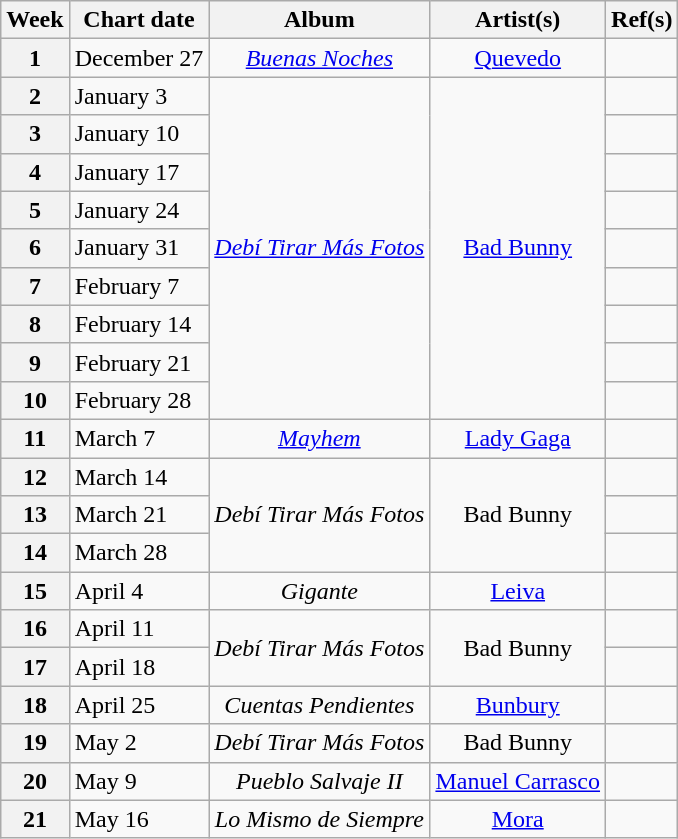<table class="wikitable" style="text-align:center">
<tr>
<th>Week</th>
<th>Chart date</th>
<th>Album</th>
<th>Artist(s)</th>
<th>Ref(s)</th>
</tr>
<tr>
<th>1</th>
<td style="text-align:left">December 27</td>
<td><em><a href='#'>Buenas Noches</a></em></td>
<td><a href='#'>Quevedo</a></td>
<td></td>
</tr>
<tr>
<th>2</th>
<td style="text-align:left">January 3</td>
<td rowspan=9><em><a href='#'>Debí Tirar Más Fotos</a></em></td>
<td rowspan=9><a href='#'>Bad Bunny</a></td>
<td></td>
</tr>
<tr>
<th>3</th>
<td style="text-align:left">January 10</td>
<td></td>
</tr>
<tr>
<th>4</th>
<td style="text-align:left">January 17</td>
<td></td>
</tr>
<tr>
<th>5</th>
<td style="text-align:left">January 24</td>
<td></td>
</tr>
<tr>
<th>6</th>
<td style="text-align:left">January 31</td>
<td></td>
</tr>
<tr>
<th>7</th>
<td style="text-align:left">February 7</td>
<td></td>
</tr>
<tr>
<th>8</th>
<td style="text-align:left">February 14</td>
<td></td>
</tr>
<tr>
<th>9</th>
<td style="text-align:left">February 21</td>
<td></td>
</tr>
<tr>
<th>10</th>
<td style="text-align:left">February 28</td>
<td></td>
</tr>
<tr>
<th>11</th>
<td style="text-align:left">March 7</td>
<td><em><a href='#'>Mayhem</a></em></td>
<td><a href='#'>Lady Gaga</a></td>
<td></td>
</tr>
<tr>
<th>12</th>
<td style="text-align:left">March 14</td>
<td rowspan=3><em>Debí Tirar Más Fotos</em></td>
<td rowspan=3>Bad Bunny</td>
<td></td>
</tr>
<tr>
<th>13</th>
<td style="text-align:left">March 21</td>
<td></td>
</tr>
<tr>
<th>14</th>
<td style="text-align:left">March 28</td>
<td></td>
</tr>
<tr>
<th>15</th>
<td style="text-align:left">April 4</td>
<td><em>Gigante</em></td>
<td><a href='#'>Leiva</a></td>
<td></td>
</tr>
<tr>
<th>16</th>
<td style="text-align:left">April 11</td>
<td rowspan=2><em>Debí Tirar Más Fotos</em></td>
<td rowspan=2>Bad Bunny</td>
<td></td>
</tr>
<tr>
<th>17</th>
<td style="text-align:left">April 18</td>
<td></td>
</tr>
<tr>
<th>18</th>
<td style="text-align:left">April 25</td>
<td><em>Cuentas Pendientes</em></td>
<td><a href='#'>Bunbury</a></td>
<td></td>
</tr>
<tr>
<th>19</th>
<td style="text-align:left">May 2</td>
<td><em>Debí Tirar Más Fotos</em></td>
<td>Bad Bunny</td>
<td></td>
</tr>
<tr>
<th>20</th>
<td style="text-align:left">May 9</td>
<td><em>Pueblo Salvaje II</em></td>
<td><a href='#'>Manuel Carrasco</a></td>
<td></td>
</tr>
<tr>
<th>21</th>
<td style="text-align:left">May 16</td>
<td><em>Lo Mismo de Siempre</em></td>
<td><a href='#'>Mora</a></td>
<td></td>
</tr>
</table>
